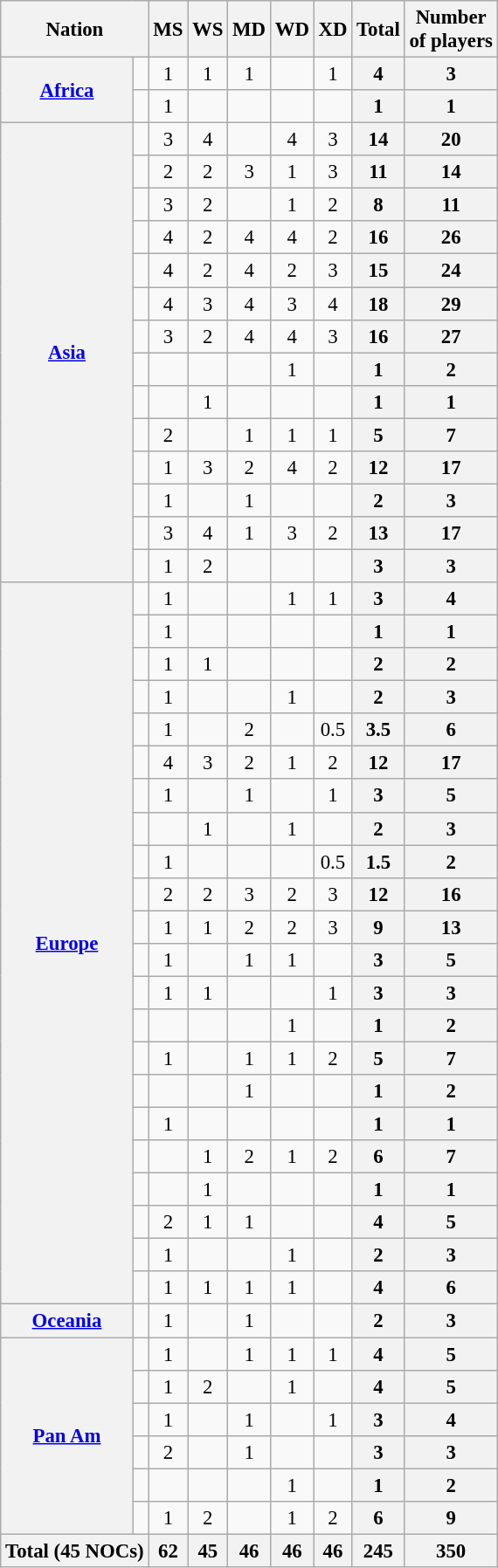<table class="sortable wikitable" style="font-size:95%; text-align:center">
<tr>
<th colspan="2">Nation</th>
<th>MS</th>
<th>WS</th>
<th>MD</th>
<th>WD</th>
<th>XD</th>
<th>Total</th>
<th>Number<br>of players</th>
</tr>
<tr>
<th rowspan="2"><a href='#'>Africa</a></th>
<td align="left"></td>
<td>1</td>
<td>1</td>
<td>1</td>
<td></td>
<td>1</td>
<th>4</th>
<th>3</th>
</tr>
<tr>
<td align="left"></td>
<td>1</td>
<td></td>
<td></td>
<td></td>
<td></td>
<th>1</th>
<th>1</th>
</tr>
<tr>
<th rowspan="14"><a href='#'>Asia</a></th>
<td align="left"></td>
<td>3</td>
<td>4</td>
<td></td>
<td>4</td>
<td>3</td>
<th>14</th>
<th>20</th>
</tr>
<tr>
<td align="left"></td>
<td>2</td>
<td>2</td>
<td>3</td>
<td>1</td>
<td>3</td>
<th>11</th>
<th>14</th>
</tr>
<tr>
<td align="left"></td>
<td>3</td>
<td>2</td>
<td></td>
<td>1</td>
<td>2</td>
<th>8</th>
<th>11</th>
</tr>
<tr>
<td align="left"></td>
<td>4</td>
<td>2</td>
<td>4</td>
<td>4</td>
<td>2</td>
<th>16</th>
<th>26</th>
</tr>
<tr>
<td align="left"></td>
<td>4</td>
<td>2</td>
<td>4</td>
<td>2</td>
<td>3</td>
<th>15</th>
<th>24</th>
</tr>
<tr>
<td align="left"></td>
<td>4</td>
<td>3</td>
<td>4</td>
<td>3</td>
<td>4</td>
<th>18</th>
<th>29</th>
</tr>
<tr>
<td align="left"></td>
<td>3</td>
<td>2</td>
<td>4</td>
<td>4</td>
<td>3</td>
<th>16</th>
<th>27</th>
</tr>
<tr>
<td align="left"></td>
<td></td>
<td></td>
<td></td>
<td>1</td>
<td></td>
<th>1</th>
<th>2</th>
</tr>
<tr>
<td align="left"></td>
<td></td>
<td>1</td>
<td></td>
<td></td>
<td></td>
<th>1</th>
<th>1</th>
</tr>
<tr>
<td align="left"></td>
<td>2</td>
<td></td>
<td>1</td>
<td>1</td>
<td>1</td>
<th>5</th>
<th>7</th>
</tr>
<tr>
<td align="left"></td>
<td>1</td>
<td>3</td>
<td>2</td>
<td>4</td>
<td>2</td>
<th>12</th>
<th>17</th>
</tr>
<tr>
<td align="left"></td>
<td>1</td>
<td></td>
<td>1</td>
<td></td>
<td></td>
<th>2</th>
<th>3</th>
</tr>
<tr>
<td align="left"></td>
<td>3</td>
<td>4</td>
<td>1</td>
<td>3</td>
<td>2</td>
<th>13</th>
<th>17</th>
</tr>
<tr>
<td align="left"></td>
<td>1</td>
<td>2</td>
<td></td>
<td></td>
<td></td>
<th>3</th>
<th>3</th>
</tr>
<tr>
<th rowspan="22"><a href='#'>Europe</a></th>
<td align="left"></td>
<td>1</td>
<td></td>
<td></td>
<td>1</td>
<td>1</td>
<th>3</th>
<th>4</th>
</tr>
<tr>
<td align="left"></td>
<td>1</td>
<td></td>
<td></td>
<td></td>
<td></td>
<th>1</th>
<th>1</th>
</tr>
<tr>
<td align="left"></td>
<td>1</td>
<td>1</td>
<td></td>
<td></td>
<td></td>
<th>2</th>
<th>2</th>
</tr>
<tr>
<td align="left"></td>
<td>1</td>
<td></td>
<td></td>
<td>1</td>
<td></td>
<th>2</th>
<th>3</th>
</tr>
<tr>
<td align="left"></td>
<td>1</td>
<td></td>
<td>2</td>
<td></td>
<td>0.5</td>
<th>3.5</th>
<th>6</th>
</tr>
<tr>
<td align="left"></td>
<td>4</td>
<td>3</td>
<td>2</td>
<td>1</td>
<td>2</td>
<th>12</th>
<th>17</th>
</tr>
<tr>
<td align="left"></td>
<td>1</td>
<td></td>
<td>1</td>
<td></td>
<td>1</td>
<th>3</th>
<th>5</th>
</tr>
<tr>
<td align="left"></td>
<td></td>
<td>1</td>
<td></td>
<td>1</td>
<td></td>
<th>2</th>
<th>3</th>
</tr>
<tr>
<td align="left"></td>
<td>1</td>
<td></td>
<td></td>
<td></td>
<td>0.5</td>
<th>1.5</th>
<th>2</th>
</tr>
<tr>
<td align="left"></td>
<td>2</td>
<td>2</td>
<td>3</td>
<td>2</td>
<td>3</td>
<th>12</th>
<th>16</th>
</tr>
<tr>
<td align="left"></td>
<td>1</td>
<td>1</td>
<td>2</td>
<td>2</td>
<td>3</td>
<th>9</th>
<th>13</th>
</tr>
<tr>
<td align="left"></td>
<td>1</td>
<td></td>
<td>1</td>
<td>1</td>
<td></td>
<th>3</th>
<th>5</th>
</tr>
<tr>
<td align="left"></td>
<td>1</td>
<td>1</td>
<td></td>
<td></td>
<td>1</td>
<th>3</th>
<th>3</th>
</tr>
<tr>
<td align="left"></td>
<td></td>
<td></td>
<td></td>
<td>1</td>
<td></td>
<th>1</th>
<th>2</th>
</tr>
<tr>
<td align="left"></td>
<td>1</td>
<td></td>
<td>1</td>
<td>1</td>
<td>2</td>
<th>5</th>
<th>7</th>
</tr>
<tr>
<td align="left"></td>
<td></td>
<td></td>
<td>1</td>
<td></td>
<td></td>
<th>1</th>
<th>2</th>
</tr>
<tr>
<td align="left"></td>
<td>1</td>
<td></td>
<td></td>
<td></td>
<td></td>
<th>1</th>
<th>1</th>
</tr>
<tr>
<td align="left"></td>
<td></td>
<td>1</td>
<td>2</td>
<td>1</td>
<td>2</td>
<th>6</th>
<th>7</th>
</tr>
<tr>
<td align="left"></td>
<td></td>
<td>1</td>
<td></td>
<td></td>
<td></td>
<th>1</th>
<th>1</th>
</tr>
<tr>
<td align="left"></td>
<td>2</td>
<td>1</td>
<td>1</td>
<td></td>
<td></td>
<th>4</th>
<th>5</th>
</tr>
<tr>
<td align="left"></td>
<td>1</td>
<td></td>
<td></td>
<td>1</td>
<td></td>
<th>2</th>
<th>3</th>
</tr>
<tr>
<td align="left"></td>
<td>1</td>
<td>1</td>
<td>1</td>
<td>1</td>
<td></td>
<th>4</th>
<th>6</th>
</tr>
<tr>
<th rowspan="1"><a href='#'>Oceania</a></th>
<td align="left"></td>
<td>1</td>
<td></td>
<td>1</td>
<td></td>
<td></td>
<th>2</th>
<th>3</th>
</tr>
<tr>
<th rowspan="6"><a href='#'>Pan Am</a></th>
<td align="left"></td>
<td>1</td>
<td></td>
<td>1</td>
<td>1</td>
<td>1</td>
<th>4</th>
<th>5</th>
</tr>
<tr>
<td align="left"></td>
<td>1</td>
<td>2</td>
<td></td>
<td>1</td>
<td></td>
<th>4</th>
<th>5</th>
</tr>
<tr>
<td align="left"></td>
<td>1</td>
<td></td>
<td>1</td>
<td></td>
<td>1</td>
<th>3</th>
<th>4</th>
</tr>
<tr>
<td align="left"></td>
<td>2</td>
<td></td>
<td>1</td>
<td></td>
<td></td>
<th>3</th>
<th>3</th>
</tr>
<tr>
<td align="left"></td>
<td></td>
<td></td>
<td></td>
<td>1</td>
<td></td>
<th>1</th>
<th>2</th>
</tr>
<tr>
<td align="left"></td>
<td>1</td>
<td>2</td>
<td></td>
<td>1</td>
<td>2</td>
<th>6</th>
<th>9</th>
</tr>
<tr>
<th colspan="2">Total (45 NOCs)</th>
<th>62</th>
<th>45</th>
<th>46</th>
<th>46</th>
<th>46</th>
<th>245</th>
<th>350</th>
</tr>
</table>
